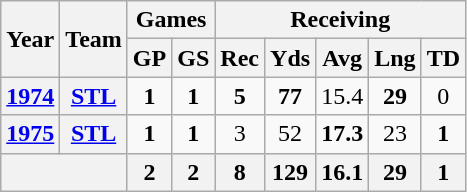<table class="wikitable" style="text-align:center">
<tr>
<th rowspan="2">Year</th>
<th rowspan="2">Team</th>
<th colspan="2">Games</th>
<th colspan="5">Receiving</th>
</tr>
<tr>
<th>GP</th>
<th>GS</th>
<th>Rec</th>
<th>Yds</th>
<th>Avg</th>
<th>Lng</th>
<th>TD</th>
</tr>
<tr>
<th><a href='#'>1974</a></th>
<th><a href='#'>STL</a></th>
<td><strong>1</strong></td>
<td><strong>1</strong></td>
<td><strong>5</strong></td>
<td><strong>77</strong></td>
<td>15.4</td>
<td><strong>29</strong></td>
<td>0</td>
</tr>
<tr>
<th><a href='#'>1975</a></th>
<th><a href='#'>STL</a></th>
<td><strong>1</strong></td>
<td><strong>1</strong></td>
<td>3</td>
<td>52</td>
<td><strong>17.3</strong></td>
<td>23</td>
<td><strong>1</strong></td>
</tr>
<tr>
<th colspan="2"></th>
<th>2</th>
<th>2</th>
<th>8</th>
<th>129</th>
<th>16.1</th>
<th>29</th>
<th>1</th>
</tr>
</table>
